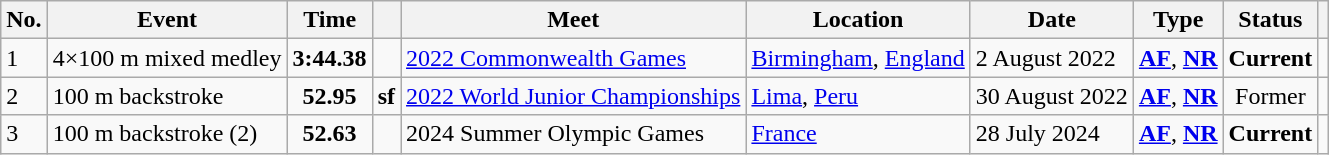<table class="wikitable sortable">
<tr>
<th>No.</th>
<th>Event</th>
<th>Time</th>
<th></th>
<th>Meet</th>
<th>Location</th>
<th>Date</th>
<th>Type</th>
<th>Status</th>
<th></th>
</tr>
<tr>
<td>1</td>
<td>4×100 m mixed medley</td>
<td style="text-align:center;"><strong>3:44.38</strong></td>
<td></td>
<td><a href='#'>2022 Commonwealth Games</a></td>
<td><a href='#'>Birmingham</a>, <a href='#'>England</a></td>
<td>2 August 2022</td>
<td style="text-align:center;"><strong><a href='#'>AF</a></strong>, <strong><a href='#'>NR</a></strong></td>
<td style="text-align:center;"><strong>Current</strong></td>
<td style="text-align:center;"></td>
</tr>
<tr>
<td>2</td>
<td>100 m backstroke</td>
<td style="text-align:center;"><strong>52.95</strong></td>
<td><strong>sf</strong></td>
<td><a href='#'>2022 World Junior Championships</a></td>
<td><a href='#'>Lima</a>, <a href='#'>Peru</a></td>
<td>30 August 2022</td>
<td style="text-align:center;"><strong><a href='#'>AF</a></strong>, <strong><a href='#'>NR</a></strong></td>
<td style="text-align:center;">Former</td>
<td style="text-align:center;"></td>
</tr>
<tr>
<td>3</td>
<td>100 m backstroke (2)</td>
<td style="text-align:center;"><strong>52.63</strong></td>
<td></td>
<td>2024 Summer Olympic Games</td>
<td><a href='#'>France</a></td>
<td>28 July 2024</td>
<td style="text-align:center;"><strong><a href='#'>AF</a></strong>, <strong><a href='#'>NR</a></strong></td>
<td style="text-align:center;"><strong>Current</strong></td>
<td style="text-align:center;"></td>
</tr>
</table>
